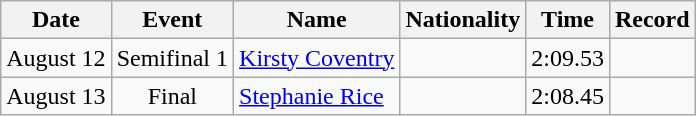<table class=wikitable style=text-align:center>
<tr>
<th>Date</th>
<th>Event</th>
<th>Name</th>
<th>Nationality</th>
<th>Time</th>
<th>Record</th>
</tr>
<tr>
<td>August 12</td>
<td>Semifinal 1</td>
<td align=left><a href='#'>Kirsty Coventry</a></td>
<td align=left></td>
<td>2:09.53</td>
<td></td>
</tr>
<tr>
<td>August 13</td>
<td>Final</td>
<td align=left><a href='#'>Stephanie Rice</a></td>
<td align=left></td>
<td>2:08.45</td>
<td></td>
</tr>
</table>
